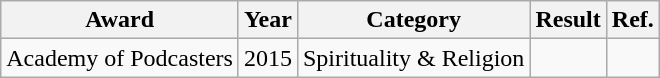<table class="wikitable sortable">
<tr>
<th>Award</th>
<th>Year</th>
<th>Category</th>
<th>Result</th>
<th>Ref.</th>
</tr>
<tr>
<td>Academy of Podcasters</td>
<td>2015</td>
<td>Spirituality & Religion</td>
<td></td>
<td></td>
</tr>
</table>
